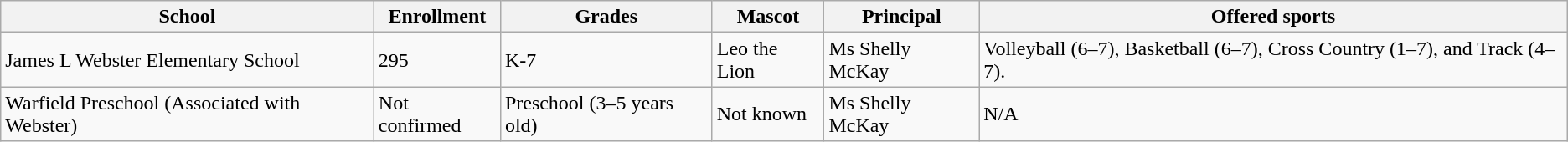<table class="wikitable">
<tr>
<th>School</th>
<th>Enrollment</th>
<th>Grades</th>
<th>Mascot</th>
<th>Principal</th>
<th>Offered sports</th>
</tr>
<tr>
<td>James L Webster Elementary School</td>
<td>295</td>
<td>K-7</td>
<td>Leo the Lion</td>
<td>Ms Shelly McKay</td>
<td>Volleyball (6–7), Basketball (6–7), Cross Country (1–7), and Track (4–7).</td>
</tr>
<tr>
<td>Warfield Preschool (Associated with Webster)</td>
<td>Not confirmed</td>
<td>Preschool (3–5 years old)</td>
<td>Not known</td>
<td>Ms Shelly McKay</td>
<td>N/A</td>
</tr>
</table>
